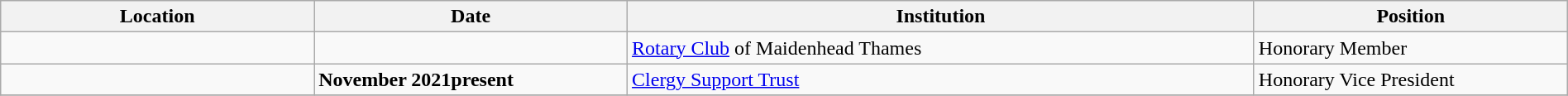<table class="wikitable" style="width:100%;">
<tr>
<th style="width:20%;">Location</th>
<th style="width:20%;">Date</th>
<th style="width:40%;">Institution</th>
<th style="width:20%;">Position</th>
</tr>
<tr>
<td></td>
<td></td>
<td><a href='#'>Rotary Club</a> of Maidenhead Thames</td>
<td>Honorary Member</td>
</tr>
<tr>
<td></td>
<td><strong>November 2021present</strong></td>
<td><a href='#'>Clergy Support Trust</a></td>
<td>Honorary Vice President</td>
</tr>
<tr>
</tr>
</table>
